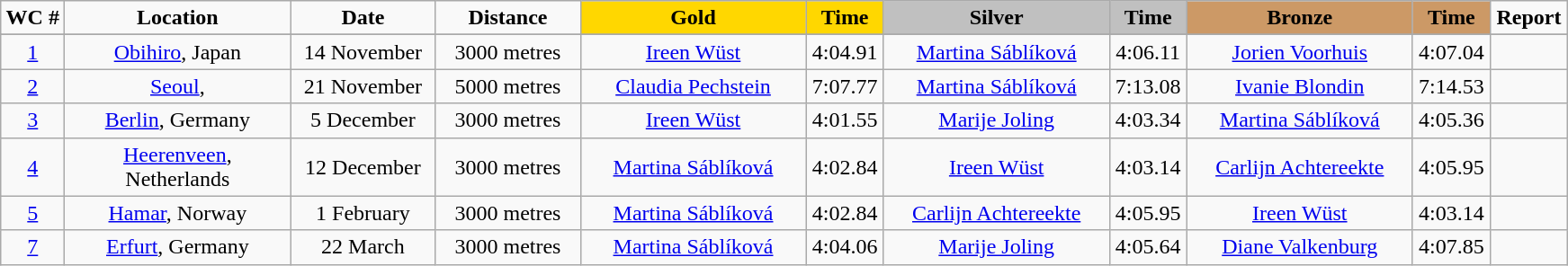<table class="wikitable">
<tr>
<td width="40" align="center"><strong>WC #</strong></td>
<td width="160" align="center"><strong>Location</strong></td>
<td width="100" align="center"><strong>Date</strong></td>
<td width="100" align="center"><strong>Distance</strong></td>
<td width="160" bgcolor="gold" align="center"><strong>Gold</strong></td>
<td width="50" bgcolor="gold" align="center"><strong>Time</strong></td>
<td width="160" bgcolor="silver" align="center"><strong>Silver</strong></td>
<td width="50" bgcolor="silver" align="center"><strong>Time</strong></td>
<td width="160" bgcolor="#CC9966" align="center"><strong>Bronze</strong></td>
<td width="50" bgcolor="#CC9966" align="center"><strong>Time</strong></td>
<td width="50" align="center"><strong>Report</strong></td>
</tr>
<tr bgcolor="#cccccc">
</tr>
<tr>
<td align="center"><a href='#'>1</a></td>
<td align="center"><a href='#'>Obihiro</a>, Japan</td>
<td align="center">14 November</td>
<td align="center">3000 metres</td>
<td align="center"><a href='#'>Ireen Wüst</a><br><small></small></td>
<td align="center">4:04.91</td>
<td align="center"><a href='#'>Martina Sáblíková</a><br><small></small></td>
<td align="center">4:06.11</td>
<td align="center"><a href='#'>Jorien Voorhuis</a><br><small></small></td>
<td align="center">4:07.04</td>
<td align="center"></td>
</tr>
<tr>
<td align="center"><a href='#'>2</a></td>
<td align="center"><a href='#'>Seoul</a>, </td>
<td align="center">21 November</td>
<td align="center">5000 metres</td>
<td align="center"><a href='#'>Claudia Pechstein</a><br><small></small></td>
<td align="center">7:07.77</td>
<td align="center"><a href='#'>Martina Sáblíková</a><br><small></small></td>
<td align="center">7:13.08</td>
<td align="center"><a href='#'>Ivanie Blondin</a><br><small></small></td>
<td align="center">7:14.53</td>
<td align="center"></td>
</tr>
<tr>
<td align="center"><a href='#'>3</a></td>
<td align="center"><a href='#'>Berlin</a>, Germany</td>
<td align="center">5 December</td>
<td align="center">3000 metres</td>
<td align="center"><a href='#'>Ireen Wüst</a><br><small></small></td>
<td align="center">4:01.55</td>
<td align="center"><a href='#'>Marije Joling</a><br><small></small></td>
<td align="center">4:03.34</td>
<td align="center"><a href='#'>Martina Sáblíková</a><br><small></small></td>
<td align="center">4:05.36</td>
<td align="center"></td>
</tr>
<tr>
<td align="center"><a href='#'>4</a></td>
<td align="center"><a href='#'>Heerenveen</a>, Netherlands</td>
<td align="center">12 December</td>
<td align="center">3000 metres</td>
<td align="center"><a href='#'>Martina Sáblíková</a><br><small></small></td>
<td align="center">4:02.84</td>
<td align="center"><a href='#'>Ireen Wüst</a><br><small></small></td>
<td align="center">4:03.14</td>
<td align="center"><a href='#'>Carlijn Achtereekte</a><br><small></small></td>
<td align="center">4:05.95</td>
<td align="center"></td>
</tr>
<tr>
<td align="center"><a href='#'>5</a></td>
<td align="center"><a href='#'>Hamar</a>, Norway</td>
<td align="center">1 February</td>
<td align="center">3000 metres</td>
<td align="center"><a href='#'>Martina Sáblíková</a><br><small></small></td>
<td align="center">4:02.84</td>
<td align="center"><a href='#'>Carlijn Achtereekte</a><br><small></small></td>
<td align="center">4:05.95</td>
<td align="center"><a href='#'>Ireen Wüst</a><br><small></small></td>
<td align="center">4:03.14</td>
<td align="center"></td>
</tr>
<tr>
<td align="center"><a href='#'>7</a></td>
<td align="center"><a href='#'>Erfurt</a>, Germany</td>
<td align="center">22 March</td>
<td align="center">3000 metres</td>
<td align="center"><a href='#'>Martina Sáblíková</a><br><small></small></td>
<td align="center">4:04.06</td>
<td align="center"><a href='#'>Marije Joling</a><br><small></small></td>
<td align="center">4:05.64</td>
<td align="center"><a href='#'>Diane Valkenburg</a><br><small></small></td>
<td align="center">4:07.85</td>
<td align="center"></td>
</tr>
</table>
